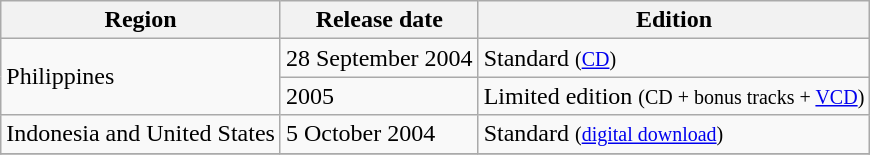<table class="wikitable">
<tr>
<th>Region</th>
<th>Release date</th>
<th>Edition</th>
</tr>
<tr>
<td rowspan=2>Philippines</td>
<td>28 September 2004</td>
<td>Standard <small>(<a href='#'>CD</a>)</small></td>
</tr>
<tr>
<td>2005</td>
<td>Limited edition <small>(CD + bonus tracks + <a href='#'>VCD</a>)</small></td>
</tr>
<tr>
<td>Indonesia and United States</td>
<td>5 October 2004</td>
<td>Standard <small>(<a href='#'>digital download</a>)</small></td>
</tr>
<tr>
</tr>
</table>
